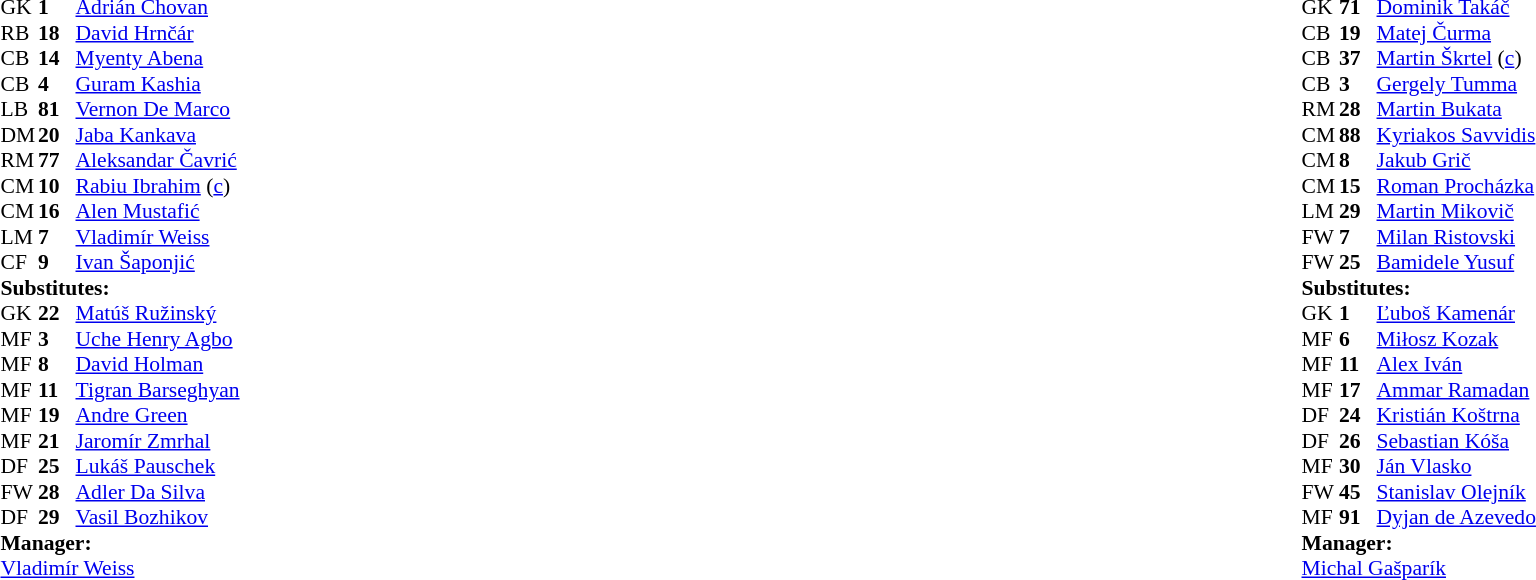<table width="100%">
<tr>
<td valign="top" width="50%"><br><table style="font-size: 90%" cellspacing="0" cellpadding="0">
<tr>
<td colspan=4></td>
</tr>
<tr>
<th width="25"></th>
<th width="25"></th>
</tr>
<tr>
<td>GK</td>
<td><strong>1</strong></td>
<td> <a href='#'>Adrián Chovan</a></td>
</tr>
<tr>
<td>RB</td>
<td><strong>18</strong></td>
<td> <a href='#'>David Hrnčár</a></td>
</tr>
<tr>
<td>CB</td>
<td><strong>14</strong></td>
<td> <a href='#'>Myenty Abena</a></td>
<td></td>
</tr>
<tr>
<td>CB</td>
<td><strong>4</strong></td>
<td> <a href='#'>Guram Kashia</a></td>
</tr>
<tr>
<td>LB</td>
<td><strong>81</strong></td>
<td> <a href='#'>Vernon De Marco</a></td>
<td></td>
<td></td>
</tr>
<tr>
<td>DM</td>
<td><strong>20</strong></td>
<td> <a href='#'>Jaba Kankava</a></td>
<td></td>
</tr>
<tr>
<td>RM</td>
<td><strong>77</strong></td>
<td> <a href='#'>Aleksandar Čavrić</a></td>
<td></td>
<td></td>
</tr>
<tr>
<td>CM</td>
<td><strong>10</strong></td>
<td> <a href='#'>Rabiu Ibrahim</a> (<a href='#'>c</a>)</td>
</tr>
<tr>
<td>CM</td>
<td><strong>16</strong></td>
<td> <a href='#'>Alen Mustafić</a></td>
<td></td>
<td></td>
</tr>
<tr>
<td>LM</td>
<td><strong>7</strong></td>
<td> <a href='#'>Vladimír Weiss</a></td>
<td></td>
<td></td>
</tr>
<tr>
<td>CF</td>
<td><strong>9</strong></td>
<td> <a href='#'>Ivan Šaponjić</a></td>
<td></td>
<td></td>
</tr>
<tr>
<td colspan=3><strong>Substitutes:</strong></td>
</tr>
<tr>
<td>GK</td>
<td><strong>22</strong></td>
<td> <a href='#'>Matúš Ružinský</a></td>
</tr>
<tr>
<td>MF</td>
<td><strong>3 </strong></td>
<td> <a href='#'>Uche Henry Agbo</a></td>
</tr>
<tr>
<td>MF</td>
<td><strong>8 </strong></td>
<td> <a href='#'>David Holman</a></td>
<td></td>
<td></td>
</tr>
<tr>
<td>MF</td>
<td><strong>11</strong></td>
<td> <a href='#'>Tigran Barseghyan</a></td>
<td></td>
<td></td>
</tr>
<tr>
<td>MF</td>
<td><strong>19</strong></td>
<td> <a href='#'>Andre Green</a></td>
<td></td>
<td></td>
</tr>
<tr>
<td>MF</td>
<td><strong>21</strong></td>
<td> <a href='#'>Jaromír Zmrhal</a></td>
<td></td>
<td></td>
</tr>
<tr>
<td>DF</td>
<td><strong>25</strong></td>
<td> <a href='#'>Lukáš Pauschek</a></td>
</tr>
<tr>
<td>FW</td>
<td><strong>28</strong></td>
<td> <a href='#'>Adler Da Silva</a></td>
<td></td>
<td></td>
</tr>
<tr>
<td>DF</td>
<td><strong>29</strong></td>
<td> <a href='#'>Vasil Bozhikov</a></td>
</tr>
<tr>
<td colspan=3><strong>Manager:</strong></td>
</tr>
<tr>
<td colspan=3> <a href='#'>Vladimír Weiss</a></td>
</tr>
</table>
</td>
<td valign="top"></td>
<td valign="top" width="50%"><br><table style="font-size: 90%" cellspacing="0" cellpadding="0" align="center">
<tr>
<td colspan=4></td>
</tr>
<tr>
<th width=25></th>
<th width=25></th>
</tr>
<tr>
<td>GK</td>
<td><strong>71</strong></td>
<td> <a href='#'>Dominik Takáč</a></td>
<td></td>
</tr>
<tr>
<td>CB</td>
<td><strong>19</strong></td>
<td> <a href='#'>Matej Čurma</a></td>
<td></td>
</tr>
<tr>
<td>CB</td>
<td><strong>37</strong></td>
<td> <a href='#'>Martin Škrtel</a> (<a href='#'>c</a>)</td>
<td></td>
</tr>
<tr>
<td>CB</td>
<td><strong>3</strong></td>
<td> <a href='#'>Gergely Tumma</a></td>
<td></td>
</tr>
<tr>
<td>RM</td>
<td><strong>28</strong></td>
<td> <a href='#'>Martin Bukata</a></td>
<td></td>
<td></td>
</tr>
<tr>
<td>CM</td>
<td><strong>88</strong></td>
<td> <a href='#'>Kyriakos Savvidis</a></td>
<td></td>
<td></td>
</tr>
<tr>
<td>CM</td>
<td><strong>8</strong></td>
<td> <a href='#'>Jakub Grič</a></td>
<td></td>
</tr>
<tr>
<td>CM</td>
<td><strong>15</strong></td>
<td> <a href='#'>Roman Procházka</a></td>
<td></td>
<td></td>
</tr>
<tr>
<td>LM</td>
<td><strong>29</strong></td>
<td> <a href='#'>Martin Mikovič</a></td>
<td></td>
<td></td>
</tr>
<tr>
<td>FW</td>
<td><strong>7</strong></td>
<td> <a href='#'>Milan Ristovski</a></td>
</tr>
<tr>
<td>FW</td>
<td><strong>25</strong></td>
<td> <a href='#'>Bamidele Yusuf</a></td>
<td></td>
<td></td>
</tr>
<tr>
<td colspan=3><strong>Substitutes:</strong></td>
</tr>
<tr>
<td>GK</td>
<td><strong>1</strong></td>
<td> <a href='#'>Ľuboš Kamenár</a></td>
</tr>
<tr>
<td>MF</td>
<td><strong>6</strong></td>
<td> <a href='#'>Miłosz Kozak</a></td>
<td></td>
<td></td>
</tr>
<tr>
<td>MF</td>
<td><strong>11</strong></td>
<td> <a href='#'>Alex Iván</a></td>
<td></td>
<td></td>
</tr>
<tr>
<td>MF</td>
<td><strong>17</strong></td>
<td> <a href='#'>Ammar Ramadan</a></td>
</tr>
<tr>
<td>DF</td>
<td><strong>24</strong></td>
<td> <a href='#'>Kristián Koštrna</a></td>
<td></td>
<td></td>
</tr>
<tr>
<td>DF</td>
<td><strong>26</strong></td>
<td> <a href='#'>Sebastian Kóša</a></td>
<td></td>
<td></td>
</tr>
<tr>
<td>MF</td>
<td><strong>30</strong></td>
<td> <a href='#'>Ján Vlasko</a></td>
</tr>
<tr>
<td>FW</td>
<td><strong>45</strong></td>
<td> <a href='#'>Stanislav Olejník</a></td>
</tr>
<tr>
<td>MF</td>
<td><strong>91</strong></td>
<td> <a href='#'>Dyjan de Azevedo</a></td>
<td></td>
<td></td>
</tr>
<tr>
<td colspan=3><strong>Manager:</strong></td>
</tr>
<tr>
<td colspan=3> <a href='#'>Michal Gašparík</a></td>
</tr>
</table>
</td>
</tr>
</table>
